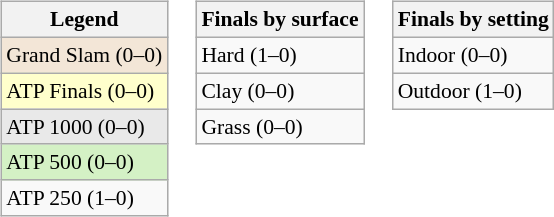<table>
<tr valign="top">
<td><br><table class="wikitable" style=font-size:90%>
<tr>
<th>Legend</th>
</tr>
<tr style="background:#f3e6d7;">
<td>Grand Slam (0–0)</td>
</tr>
<tr style="background:#ffffcc;">
<td>ATP Finals (0–0)</td>
</tr>
<tr style="background:#e9e9e9;">
<td>ATP 1000 (0–0)</td>
</tr>
<tr style="background:#d4f1c5;">
<td>ATP 500 (0–0)</td>
</tr>
<tr>
<td>ATP 250 (1–0)</td>
</tr>
</table>
</td>
<td><br><table class="wikitable" style=font-size:90%>
<tr>
<th>Finals by surface</th>
</tr>
<tr>
<td>Hard (1–0)</td>
</tr>
<tr>
<td>Clay (0–0)</td>
</tr>
<tr>
<td>Grass (0–0)</td>
</tr>
</table>
</td>
<td><br><table class="wikitable" style=font-size:90%>
<tr>
<th>Finals by setting</th>
</tr>
<tr>
<td>Indoor (0–0)</td>
</tr>
<tr>
<td>Outdoor (1–0)</td>
</tr>
</table>
</td>
</tr>
</table>
